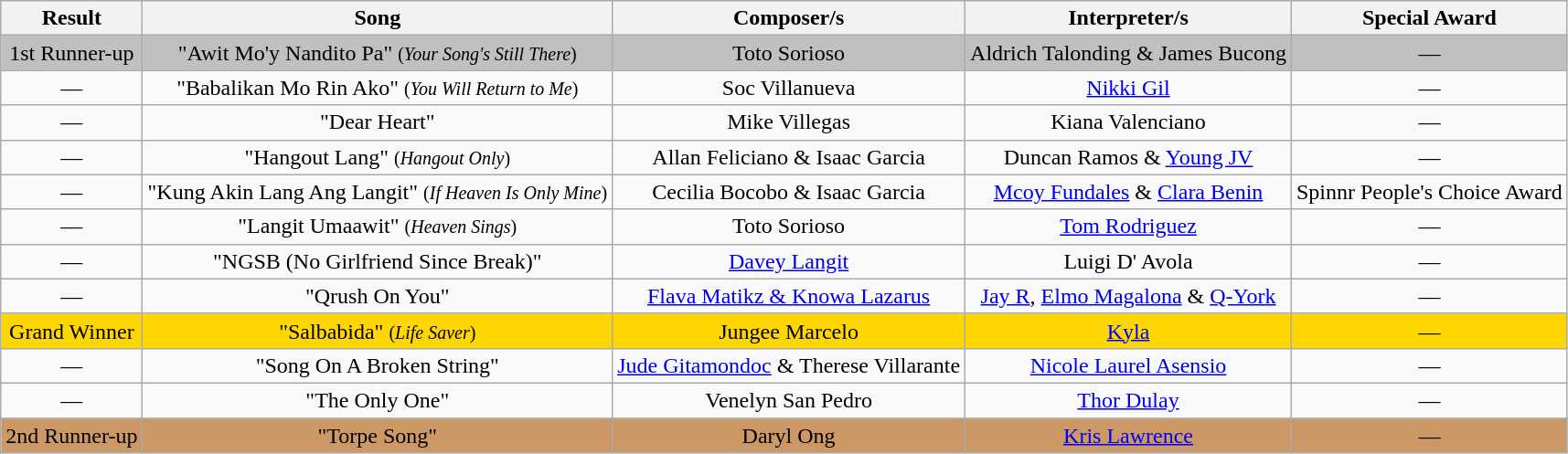<table class="wikitable">
<tr>
<th>Result</th>
<th>Song</th>
<th>Composer/s</th>
<th>Interpreter/s</th>
<th>Special Award</th>
</tr>
<tr bgcolor="silver">
<td style="text-align: center;">1st Runner-up</td>
<td style="text-align: center;">"Awit Mo'y Nandito Pa" <small>(<em>Your Song's Still There</em>)</small></td>
<td style="text-align: center;">Toto Sorioso</td>
<td style="text-align: center;">Aldrich Talonding & James Bucong</td>
<td style="text-align: center;">—</td>
</tr>
<tr>
<td style="text-align: center;">—</td>
<td style="text-align: center;">"Babalikan Mo Rin Ako" <small>(<em>You Will Return to Me</em>)</small></td>
<td style="text-align: center;">Soc Villanueva</td>
<td style="text-align: center;"><a href='#'>Nikki Gil</a></td>
<td style="text-align: center;">—</td>
</tr>
<tr>
<td style="text-align: center;">—</td>
<td style="text-align: center;">"Dear Heart"</td>
<td style="text-align: center;">Mike Villegas</td>
<td style="text-align: center;">Kiana Valenciano</td>
<td style="text-align: center;">—</td>
</tr>
<tr>
<td style="text-align: center;">—</td>
<td style="text-align: center;">"Hangout Lang" <small>(<em>Hangout Only</em>)</small></td>
<td style="text-align: center;">Allan Feliciano & Isaac Garcia</td>
<td style="text-align: center;">Duncan Ramos & <a href='#'>Young JV</a></td>
<td style="text-align: center;">—</td>
</tr>
<tr>
<td style="text-align: center;">—</td>
<td style="text-align: center;">"Kung Akin Lang Ang Langit" <small>(<em>If Heaven Is Only Mine</em>)</small></td>
<td style="text-align: center;">Cecilia Bocobo & Isaac Garcia</td>
<td style="text-align: center;"><a href='#'>Mcoy Fundales</a> & <a href='#'>Clara Benin</a></td>
<td style="text-align: center;">Spinnr People's Choice Award</td>
</tr>
<tr>
<td style="text-align: center;">—</td>
<td style="text-align: center;">"Langit Umaawit" <small>(<em>Heaven Sings</em>)</small></td>
<td style="text-align: center;">Toto Sorioso</td>
<td style="text-align: center;"><a href='#'>Tom Rodriguez</a></td>
<td style="text-align: center;">—</td>
</tr>
<tr>
<td style="text-align: center;">—</td>
<td style="text-align: center;">"NGSB (No Girlfriend Since Break)"</td>
<td style="text-align: center;"><a href='#'>Davey Langit</a></td>
<td style="text-align: center;">Luigi D' Avola</td>
<td style="text-align: center;">—</td>
</tr>
<tr>
<td style="text-align: center;">—</td>
<td style="text-align: center;">"Qrush On You"</td>
<td style="text-align: center;"><a href='#'>Flava Matikz & Knowa Lazarus</a></td>
<td style="text-align: center;"><a href='#'>Jay R</a>, <a href='#'>Elmo Magalona</a> & <a href='#'>Q-York</a></td>
<td style="text-align: center;">—</td>
</tr>
<tr bgcolor="gold">
<td style="text-align: center;">Grand Winner</td>
<td style="text-align: center;">"Salbabida" <small>(<em>Life Saver</em>)</small></td>
<td style="text-align: center;">Jungee Marcelo</td>
<td style="text-align: center;"><a href='#'>Kyla</a></td>
<td style="text-align: center;">—</td>
</tr>
<tr>
<td style="text-align: center;">—</td>
<td style="text-align: center;">"Song On A Broken String"</td>
<td style="text-align: center;"><a href='#'>Jude Gitamondoc</a> & Therese Villarante</td>
<td style="text-align: center;"><a href='#'>Nicole Laurel Asensio</a></td>
<td style="text-align: center;">—</td>
</tr>
<tr>
<td style="text-align: center;">—</td>
<td style="text-align: center;">"The Only One"</td>
<td style="text-align: center;">Venelyn San Pedro</td>
<td style="text-align: center;"><a href='#'>Thor Dulay</a></td>
<td style="text-align: center;">—</td>
</tr>
<tr bgcolor="#CC9966">
<td style="text-align: center;">2nd Runner-up</td>
<td style="text-align: center;">"Torpe Song"</td>
<td style="text-align: center;">Daryl Ong</td>
<td style="text-align: center;"><a href='#'>Kris Lawrence</a></td>
<td style="text-align: center;">—</td>
</tr>
</table>
